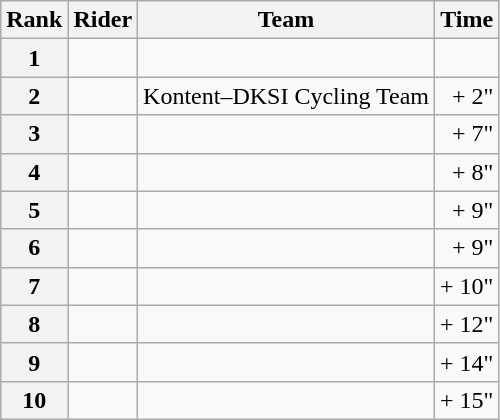<table class="wikitable">
<tr>
<th scope="col">Rank</th>
<th scope="col">Rider</th>
<th scope="col">Team</th>
<th scope="col">Time</th>
</tr>
<tr>
<th scope="row">1</th>
<td> </td>
<td></td>
<td></td>
</tr>
<tr>
<th scope="row">2</th>
<td> </td>
<td>Kontent–DKSI Cycling Team</td>
<td align="right">+ 2"</td>
</tr>
<tr>
<th scope="row">3</th>
<td></td>
<td></td>
<td align="right">+ 7"</td>
</tr>
<tr>
<th scope="row">4</th>
<td></td>
<td></td>
<td align="right">+ 8"</td>
</tr>
<tr>
<th scope="row">5</th>
<td></td>
<td></td>
<td align="right">+ 9"</td>
</tr>
<tr>
<th scope="row">6</th>
<td> </td>
<td></td>
<td align="right">+ 9"</td>
</tr>
<tr>
<th scope="row">7</th>
<td></td>
<td></td>
<td align="right">+ 10"</td>
</tr>
<tr>
<th scope="row">8</th>
<td></td>
<td></td>
<td align="right">+ 12"</td>
</tr>
<tr>
<th scope="row">9</th>
<td></td>
<td></td>
<td align="right">+ 14"</td>
</tr>
<tr>
<th scope="row">10</th>
<td></td>
<td></td>
<td align="right">+ 15"</td>
</tr>
</table>
